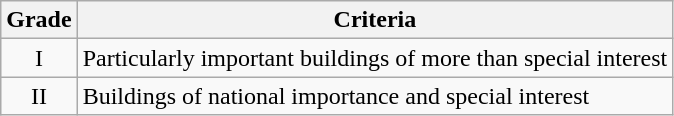<table class="wikitable">
<tr>
<th>Grade</th>
<th>Criteria</th>
</tr>
<tr>
<td align="center" >I</td>
<td>Particularly important buildings of more than special interest</td>
</tr>
<tr>
<td align="center" >II</td>
<td>Buildings of national importance and special interest</td>
</tr>
</table>
